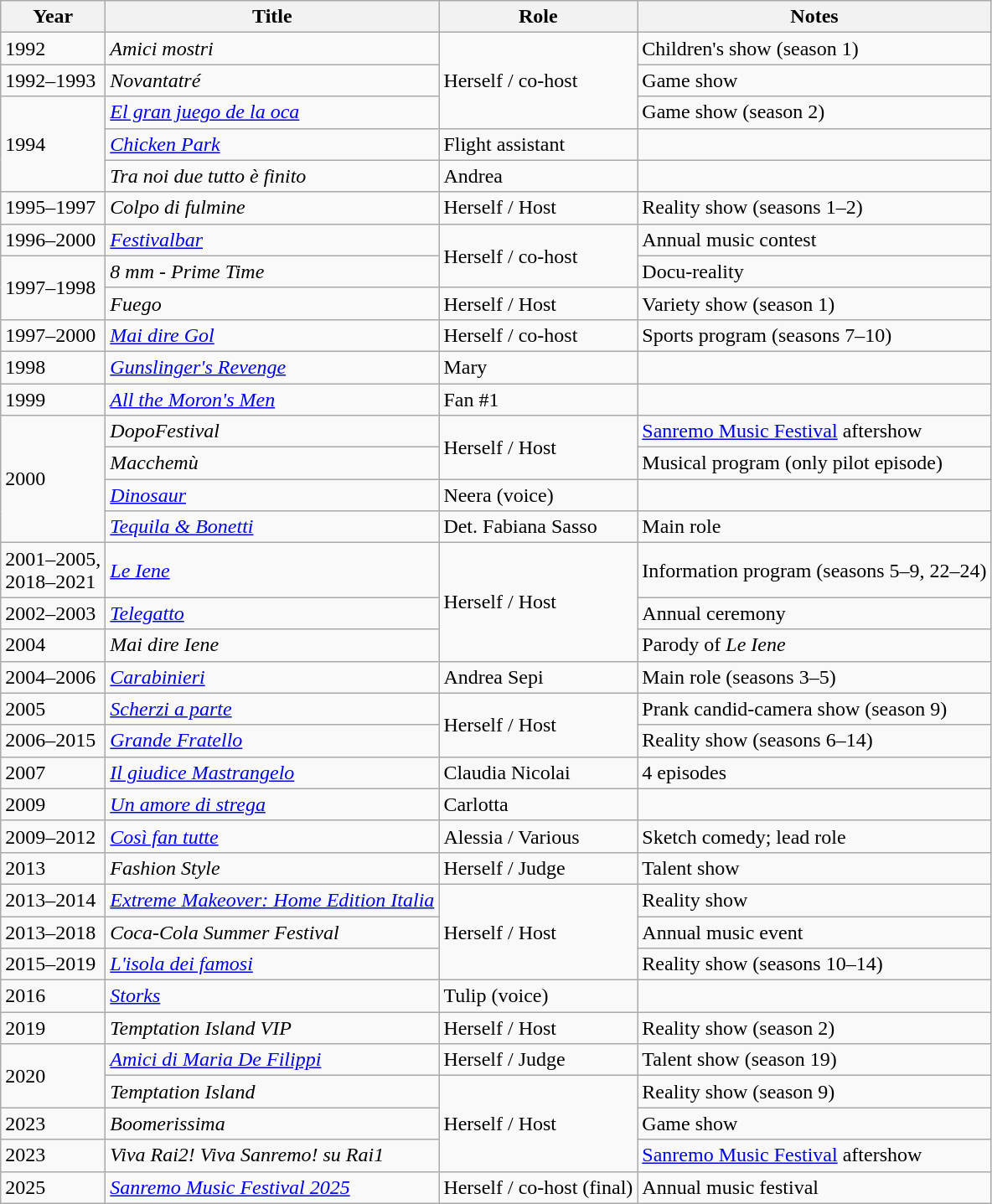<table class="wikitable" style="font-size: 100%;">
<tr>
<th>Year</th>
<th>Title</th>
<th>Role</th>
<th>Notes</th>
</tr>
<tr>
<td>1992</td>
<td><em>Amici mostri</em></td>
<td rowspan="3">Herself / co-host</td>
<td>Children's show (season 1)</td>
</tr>
<tr>
<td>1992–1993</td>
<td><em>Novantatré</em></td>
<td>Game show</td>
</tr>
<tr>
<td rowspan="3">1994</td>
<td><em><a href='#'>El gran juego de la oca</a></em></td>
<td>Game show (season 2)</td>
</tr>
<tr>
<td><em><a href='#'>Chicken Park</a></em></td>
<td>Flight assistant</td>
<td></td>
</tr>
<tr>
<td><em>Tra noi due tutto è finito</em></td>
<td>Andrea</td>
<td></td>
</tr>
<tr>
<td>1995–1997</td>
<td><em>Colpo di fulmine</em></td>
<td>Herself / Host</td>
<td>Reality show (seasons 1–2)</td>
</tr>
<tr>
<td>1996–2000</td>
<td><em><a href='#'>Festivalbar</a></em></td>
<td rowspan="2">Herself / co-host</td>
<td>Annual music contest</td>
</tr>
<tr>
<td rowspan="2">1997–1998</td>
<td><em>8 mm - Prime Time</em></td>
<td>Docu-reality</td>
</tr>
<tr>
<td><em>Fuego</em></td>
<td>Herself / Host</td>
<td>Variety show (season 1)</td>
</tr>
<tr>
<td>1997–2000</td>
<td><em><a href='#'>Mai dire Gol</a></em></td>
<td>Herself / co-host</td>
<td>Sports program (seasons 7–10)</td>
</tr>
<tr>
<td>1998</td>
<td><em><a href='#'>Gunslinger's Revenge</a></em></td>
<td>Mary</td>
<td></td>
</tr>
<tr>
<td>1999</td>
<td><em><a href='#'>All the Moron's Men</a></em></td>
<td>Fan #1</td>
<td></td>
</tr>
<tr>
<td rowspan="4">2000</td>
<td><em>DopoFestival</em></td>
<td rowspan="2">Herself / Host</td>
<td><a href='#'>Sanremo Music Festival</a> aftershow</td>
</tr>
<tr>
<td><em>Macchemù</em></td>
<td>Musical program (only pilot episode)</td>
</tr>
<tr>
<td><em><a href='#'>Dinosaur</a></em></td>
<td>Neera (voice)</td>
<td></td>
</tr>
<tr>
<td><em><a href='#'>Tequila & Bonetti</a></em></td>
<td>Det. Fabiana Sasso</td>
<td>Main role</td>
</tr>
<tr>
<td>2001–2005,<br>2018–2021</td>
<td><em><a href='#'>Le Iene</a></em></td>
<td rowspan="3">Herself / Host</td>
<td>Information program (seasons 5–9, 22–24)</td>
</tr>
<tr>
<td>2002–2003</td>
<td><em><a href='#'>Telegatto</a></em></td>
<td>Annual ceremony</td>
</tr>
<tr>
<td>2004</td>
<td><em>Mai dire Iene</em></td>
<td>Parody of <em>Le Iene</em></td>
</tr>
<tr>
<td>2004–2006</td>
<td><em><a href='#'>Carabinieri</a></em></td>
<td>Andrea Sepi</td>
<td>Main role (seasons 3–5)</td>
</tr>
<tr>
<td>2005</td>
<td><em><a href='#'>Scherzi a parte</a></em></td>
<td rowspan="2">Herself / Host</td>
<td>Prank candid-camera show (season 9)</td>
</tr>
<tr>
<td>2006–2015</td>
<td><em><a href='#'>Grande Fratello</a></em></td>
<td>Reality show (seasons 6–14)</td>
</tr>
<tr>
<td>2007</td>
<td><em><a href='#'>Il giudice Mastrangelo</a></em></td>
<td>Claudia Nicolai</td>
<td>4 episodes</td>
</tr>
<tr>
<td>2009</td>
<td><em><a href='#'>Un amore di strega</a></em></td>
<td>Carlotta</td>
<td></td>
</tr>
<tr>
<td>2009–2012</td>
<td><em><a href='#'>Così fan tutte</a></em></td>
<td>Alessia / Various</td>
<td>Sketch comedy; lead role</td>
</tr>
<tr>
<td>2013</td>
<td><em>Fashion Style</em></td>
<td>Herself / Judge</td>
<td>Talent show</td>
</tr>
<tr>
<td>2013–2014</td>
<td><em><a href='#'>Extreme Makeover: Home Edition Italia</a></em></td>
<td rowspan="3">Herself / Host</td>
<td>Reality show</td>
</tr>
<tr>
<td>2013–2018</td>
<td><em>Coca-Cola Summer Festival</em></td>
<td>Annual music event</td>
</tr>
<tr>
<td>2015–2019</td>
<td><em><a href='#'>L'isola dei famosi</a></em></td>
<td>Reality show (seasons 10–14)</td>
</tr>
<tr>
<td>2016</td>
<td><em><a href='#'>Storks</a></em></td>
<td>Tulip (voice)</td>
<td></td>
</tr>
<tr>
<td>2019</td>
<td><em>Temptation Island VIP</em></td>
<td>Herself / Host</td>
<td>Reality show (season 2)</td>
</tr>
<tr>
<td rowspan="2">2020</td>
<td><em><a href='#'>Amici di Maria De Filippi</a></em></td>
<td>Herself / Judge</td>
<td>Talent show (season 19)</td>
</tr>
<tr>
<td><em>Temptation Island</em></td>
<td rowspan="3">Herself / Host</td>
<td>Reality show (season 9)</td>
</tr>
<tr>
<td>2023</td>
<td><em>Boomerissima</em></td>
<td>Game show</td>
</tr>
<tr>
<td>2023</td>
<td><em>Viva Rai2! Viva Sanremo! su Rai1</em></td>
<td><a href='#'>Sanremo Music Festival</a> aftershow</td>
</tr>
<tr>
<td>2025</td>
<td><em><a href='#'>Sanremo Music Festival 2025</a></em></td>
<td>Herself / co-host (final)</td>
<td>Annual music festival</td>
</tr>
</table>
